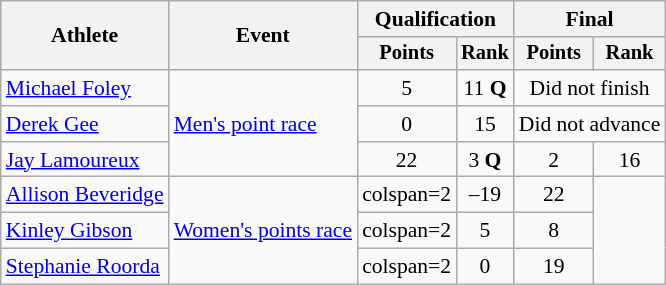<table class="wikitable" style="font-size:90%;">
<tr>
<th rowspan=2>Athlete</th>
<th rowspan=2>Event</th>
<th colspan=2>Qualification</th>
<th colspan=2>Final</th>
</tr>
<tr style="font-size:95%">
<th>Points</th>
<th>Rank</th>
<th>Points</th>
<th>Rank</th>
</tr>
<tr align=center>
<td align=left><a href='#'>Michael Foley</a></td>
<td align=left rowspan=3><a href='#'>Men's point race</a></td>
<td>5</td>
<td>11 <strong>Q</strong></td>
<td colspan=2>Did not finish</td>
</tr>
<tr align=center>
<td align=left><a href='#'>Derek Gee</a></td>
<td>0</td>
<td>15</td>
<td colspan=2>Did not advance</td>
</tr>
<tr align=center>
<td align=left><a href='#'>Jay Lamoureux</a></td>
<td>22</td>
<td>3 <strong>Q</strong></td>
<td>2</td>
<td>16</td>
</tr>
<tr align=center>
<td align=left><a href='#'>Allison Beveridge</a></td>
<td align=left rowspan=3><a href='#'>Women's points race</a></td>
<td>colspan=2 </td>
<td>–19</td>
<td>22</td>
</tr>
<tr align=center>
<td align=left><a href='#'>Kinley Gibson</a></td>
<td>colspan=2 </td>
<td>5</td>
<td>8</td>
</tr>
<tr align=center>
<td align=left><a href='#'>Stephanie Roorda</a></td>
<td>colspan=2 </td>
<td>0</td>
<td>19</td>
</tr>
</table>
